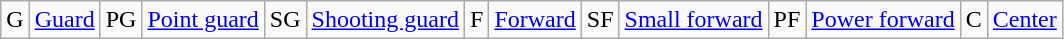<table class=wikitable>
<tr>
<td>G</td>
<td><a href='#'>Guard</a></td>
<td>PG</td>
<td><a href='#'>Point guard</a></td>
<td>SG</td>
<td><a href='#'>Shooting guard</a></td>
<td>F</td>
<td><a href='#'>Forward</a></td>
<td>SF</td>
<td><a href='#'>Small forward</a></td>
<td>PF</td>
<td><a href='#'>Power forward</a></td>
<td>C</td>
<td><a href='#'>Center</a></td>
</tr>
</table>
